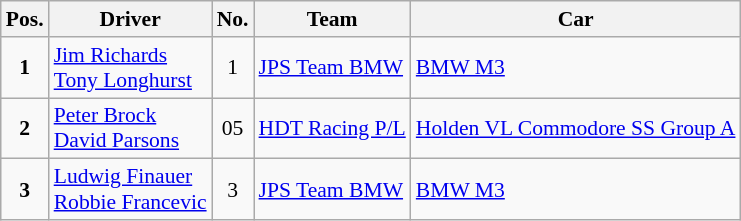<table class="wikitable" style="font-size: 90%">
<tr>
<th>Pos.</th>
<th>Driver</th>
<th>No.</th>
<th>Team</th>
<th>Car</th>
</tr>
<tr>
<td align="center"><strong>1</strong></td>
<td> <a href='#'>Jim Richards</a><br>  <a href='#'>Tony Longhurst</a></td>
<td align="center">1</td>
<td><a href='#'>JPS Team BMW</a></td>
<td><a href='#'>BMW M3</a></td>
</tr>
<tr>
<td align="center"><strong>2</strong></td>
<td> <a href='#'>Peter Brock</a><br>  <a href='#'>David Parsons</a></td>
<td align="center">05</td>
<td><a href='#'>HDT Racing P/L</a></td>
<td><a href='#'>Holden VL Commodore SS Group A</a></td>
</tr>
<tr>
<td align="center"><strong>3</strong></td>
<td> <a href='#'>Ludwig Finauer</a><br>  <a href='#'>Robbie Francevic</a></td>
<td align="center">3</td>
<td><a href='#'>JPS Team BMW</a></td>
<td><a href='#'>BMW M3</a></td>
</tr>
</table>
